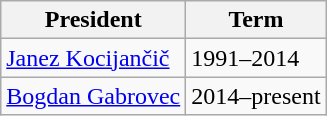<table class="wikitable">
<tr>
<th>President</th>
<th>Term</th>
</tr>
<tr>
<td><a href='#'>Janez Kocijančič</a></td>
<td>1991–2014</td>
</tr>
<tr>
<td><a href='#'>Bogdan Gabrovec</a></td>
<td>2014–present</td>
</tr>
</table>
